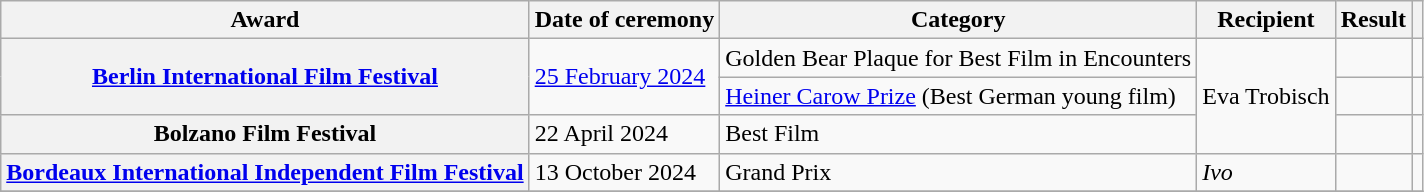<table class="wikitable sortable plainrowheaders">
<tr>
<th>Award</th>
<th>Date of ceremony</th>
<th>Category</th>
<th>Recipient</th>
<th>Result</th>
<th></th>
</tr>
<tr>
<th scope="row" rowspan="2"><a href='#'>Berlin International Film Festival</a></th>
<td rowspan="2"><a href='#'>25 February 2024</a></td>
<td>Golden Bear Plaque for Best Film in Encounters</td>
<td rowspan="3">Eva Trobisch</td>
<td></td>
<td align="center" rowspan="1"></td>
</tr>
<tr>
<td><a href='#'>Heiner Carow Prize</a> (Best German young film)</td>
<td></td>
<td align="center" rowspan="1"></td>
</tr>
<tr>
<th scope="row">Bolzano Film Festival</th>
<td>22 April 2024</td>
<td>Best Film</td>
<td></td>
<td align="center" rowspan="1"></td>
</tr>
<tr>
<th scope="row"><a href='#'>Bordeaux International Independent Film Festival</a></th>
<td>13 October 2024</td>
<td>Grand Prix</td>
<td><em>Ivo</em></td>
<td></td>
<td align="center" rowspan="1"></td>
</tr>
<tr>
</tr>
</table>
